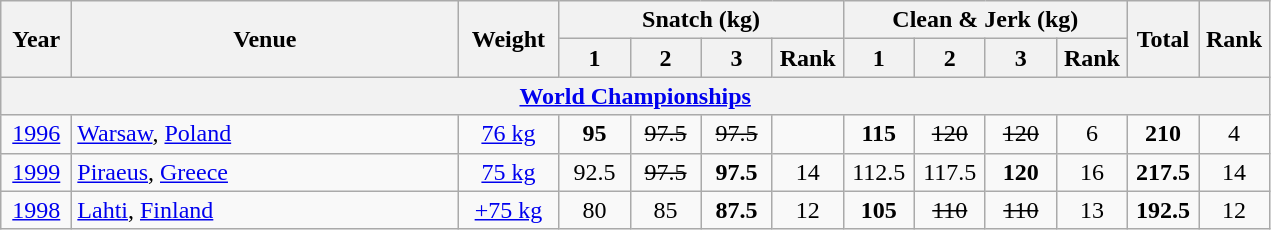<table class = "wikitable" style="text-align:center;">
<tr>
<th rowspan=2 width=40>Year</th>
<th rowspan=2 width=250>Venue</th>
<th rowspan=2 width=60>Weight</th>
<th colspan=4>Snatch (kg)</th>
<th colspan=4>Clean & Jerk (kg)</th>
<th rowspan=2 width=40>Total</th>
<th rowspan=2 width=40>Rank</th>
</tr>
<tr>
<th width=40>1</th>
<th width=40>2</th>
<th width=40>3</th>
<th width=40>Rank</th>
<th width=40>1</th>
<th width=40>2</th>
<th width=40>3</th>
<th width=40>Rank</th>
</tr>
<tr>
<th colspan=13><a href='#'>World Championships</a></th>
</tr>
<tr>
<td><a href='#'>1996</a></td>
<td align=left> <a href='#'>Warsaw</a>, <a href='#'>Poland</a></td>
<td><a href='#'>76 kg</a></td>
<td><strong>95</strong></td>
<td><s>97.5</s></td>
<td><s>97.5</s></td>
<td></td>
<td><strong>115</strong></td>
<td><s>120</s></td>
<td><s>120</s></td>
<td>6</td>
<td><strong>210</strong></td>
<td>4</td>
</tr>
<tr>
<td><a href='#'>1999</a></td>
<td align=left> <a href='#'>Piraeus</a>, <a href='#'>Greece</a></td>
<td><a href='#'>75 kg</a></td>
<td>92.5</td>
<td><s>97.5</s></td>
<td><strong>97.5</strong></td>
<td>14</td>
<td>112.5</td>
<td>117.5</td>
<td><strong>120</strong></td>
<td>16</td>
<td><strong>217.5</strong></td>
<td>14</td>
</tr>
<tr>
<td><a href='#'>1998</a></td>
<td align=left> <a href='#'>Lahti</a>, <a href='#'>Finland</a></td>
<td><a href='#'>+75 kg</a></td>
<td>80</td>
<td>85</td>
<td><strong>87.5</strong></td>
<td>12</td>
<td><strong>105</strong></td>
<td><s>110</s></td>
<td><s>110</s></td>
<td>13</td>
<td><strong>192.5</strong></td>
<td>12</td>
</tr>
</table>
